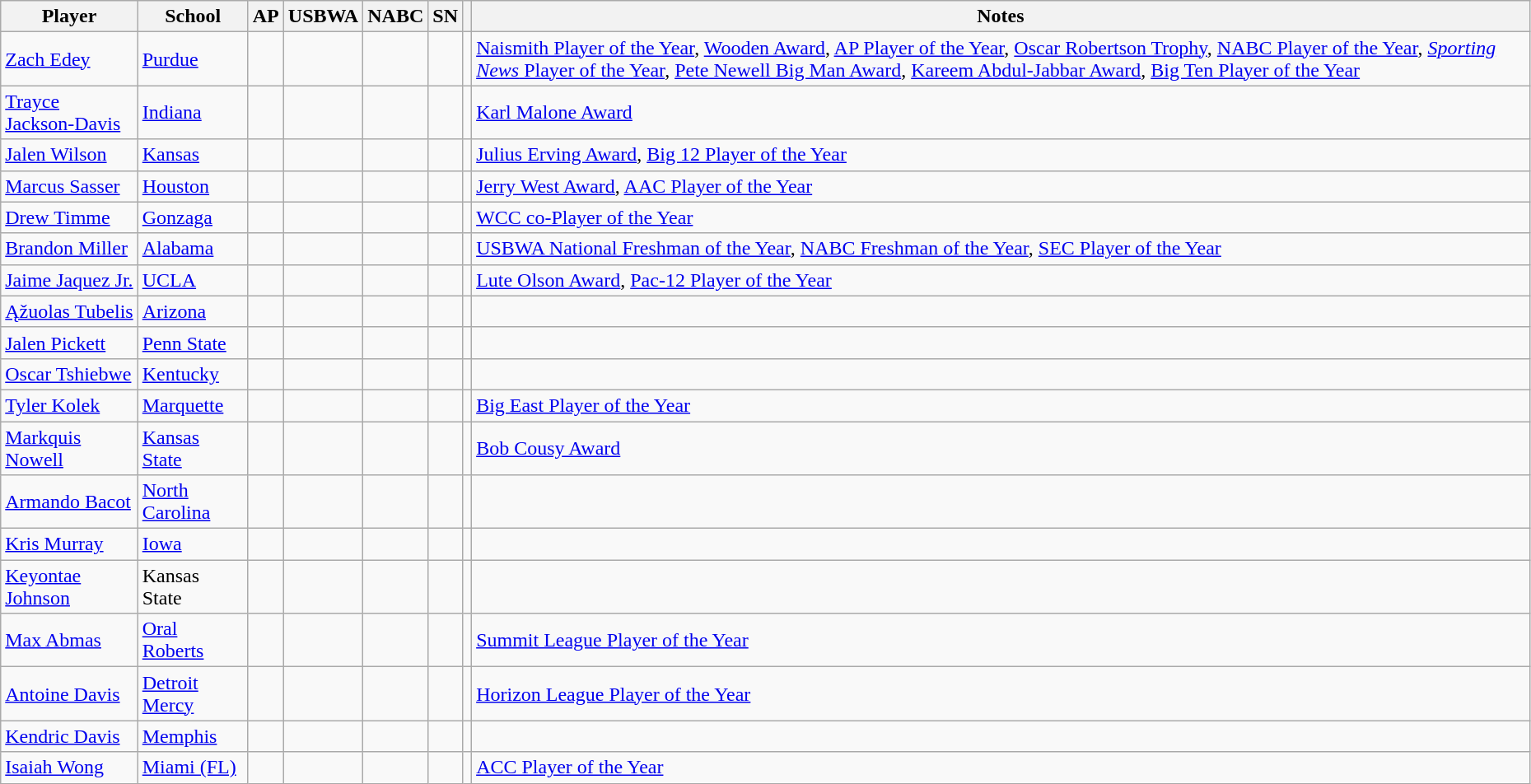<table class="wikitable sortable" style="width:98%;">
<tr>
<th>Player</th>
<th>School</th>
<th>AP</th>
<th>USBWA</th>
<th>NABC</th>
<th>SN</th>
<th></th>
<th class="unsortable">Notes</th>
</tr>
<tr>
<td><a href='#'>Zach Edey</a></td>
<td><a href='#'>Purdue</a></td>
<td data-sort-value="01"></td>
<td data-sort-value="01"></td>
<td data-sort-value="01"></td>
<td data-sort-value="01"></td>
<td data-sort-value="12"></td>
<td><a href='#'>Naismith Player of the Year</a>, <a href='#'>Wooden Award</a>, <a href='#'>AP Player of the Year</a>, <a href='#'>Oscar Robertson Trophy</a>, <a href='#'>NABC Player of the Year</a>, <a href='#'><em>Sporting News</em> Player of the Year</a>, <a href='#'>Pete Newell Big Man Award</a>, <a href='#'>Kareem Abdul-Jabbar Award</a>, <a href='#'>Big Ten Player of the Year</a></td>
</tr>
<tr>
<td><a href='#'>Trayce Jackson-Davis</a></td>
<td><a href='#'>Indiana</a></td>
<td data-sort-value="01"></td>
<td data-sort-value="01"></td>
<td data-sort-value="01"></td>
<td data-sort-value="01"></td>
<td data-sort-value="12"></td>
<td><a href='#'>Karl Malone Award</a></td>
</tr>
<tr>
<td><a href='#'>Jalen Wilson</a></td>
<td><a href='#'>Kansas</a></td>
<td data-sort-value="01"></td>
<td data-sort-value="01"></td>
<td data-sort-value="01"></td>
<td data-sort-value="01"></td>
<td data-sort-value="12"></td>
<td><a href='#'>Julius Erving Award</a>, <a href='#'>Big 12 Player of the Year</a></td>
</tr>
<tr>
<td><a href='#'>Marcus Sasser</a></td>
<td><a href='#'>Houston</a></td>
<td data-sort-value="01"></td>
<td data-sort-value="01"></td>
<td data-sort-value="01"></td>
<td data-sort-value="02"></td>
<td data-sort-value="11"></td>
<td><a href='#'>Jerry West Award</a>, <a href='#'>AAC Player of the Year</a></td>
</tr>
<tr>
<td><a href='#'>Drew Timme</a></td>
<td><a href='#'>Gonzaga</a></td>
<td data-sort-value="02"></td>
<td data-sort-value="01"></td>
<td data-sort-value="01"></td>
<td data-sort-value="01"></td>
<td data-sort-value="11"></td>
<td><a href='#'>WCC co-Player of the Year</a></td>
</tr>
<tr>
<td><a href='#'>Brandon Miller</a></td>
<td><a href='#'>Alabama</a></td>
<td data-sort-value="01"></td>
<td data-sort-value="02"></td>
<td data-sort-value="02"></td>
<td data-sort-value="01"></td>
<td data-sort-value="10"></td>
<td><a href='#'>USBWA National Freshman of the Year</a>, <a href='#'>NABC Freshman of the Year</a>, <a href='#'>SEC Player of the Year</a></td>
</tr>
<tr>
<td><a href='#'>Jaime Jaquez Jr.</a></td>
<td><a href='#'>UCLA</a></td>
<td data-sort-value="02"></td>
<td data-sort-value="02"></td>
<td data-sort-value="02"></td>
<td data-sort-value="02"></td>
<td data-sort-value="08"></td>
<td><a href='#'>Lute Olson Award</a>, <a href='#'>Pac-12 Player of the Year</a></td>
</tr>
<tr>
<td><a href='#'>Ąžuolas Tubelis</a></td>
<td><a href='#'>Arizona</a></td>
<td data-sort-value="02"></td>
<td data-sort-value="02"></td>
<td data-sort-value="02"></td>
<td data-sort-value="02"></td>
<td data-sort-value="08"></td>
<td></td>
</tr>
<tr>
<td><a href='#'>Jalen Pickett</a></td>
<td><a href='#'>Penn State</a></td>
<td data-sort-value="02"></td>
<td data-sort-value="03"></td>
<td data-sort-value="02"></td>
<td data-sort-value="02"></td>
<td data-sort-value="07"></td>
<td></td>
</tr>
<tr>
<td><a href='#'>Oscar Tshiebwe</a></td>
<td><a href='#'>Kentucky</a></td>
<td data-sort-value="02"></td>
<td data-sort-value="02"></td>
<td data-sort-value="02"></td>
<td data-sort-value="03"></td>
<td data-sort-value="07"></td>
<td></td>
</tr>
<tr>
<td><a href='#'>Tyler Kolek</a></td>
<td><a href='#'>Marquette</a></td>
<td data-sort-value="03"></td>
<td data-sort-value="02"></td>
<td data-sort-value="03"></td>
<td data-sort-value="02"></td>
<td data-sort-value="06"></td>
<td><a href='#'>Big East Player of the Year</a></td>
</tr>
<tr>
<td><a href='#'>Markquis Nowell</a></td>
<td><a href='#'>Kansas State</a></td>
<td data-sort-value="03"></td>
<td data-sort-value="03"></td>
<td data-sort-value="03"></td>
<td data-sort-value="03"></td>
<td data-sort-value="04"></td>
<td><a href='#'>Bob Cousy Award</a></td>
</tr>
<tr>
<td><a href='#'>Armando Bacot</a></td>
<td><a href='#'>North Carolina</a></td>
<td data-sort-value="03"></td>
<td data-sort-value="03"></td>
<td data-sort-value=""></td>
<td data-sort-value="03"></td>
<td data-sort-value="03"></td>
<td></td>
</tr>
<tr>
<td><a href='#'>Kris Murray</a></td>
<td><a href='#'>Iowa</a></td>
<td data-sort-value="03"></td>
<td data-sort-value="03"></td>
<td data-sort-value=""></td>
<td data-sort-value="03"></td>
<td data-sort-value="03"></td>
<td></td>
</tr>
<tr>
<td><a href='#'>Keyontae Johnson</a></td>
<td>Kansas State</td>
<td data-sort-value="03"></td>
<td data-sort-value=""></td>
<td data-sort-value="03"></td>
<td data-sort-value="02"></td>
<td></td>
<td></td>
</tr>
<tr>
<td><a href='#'>Max Abmas</a></td>
<td><a href='#'>Oral Roberts</a></td>
<td data-sort-value=""></td>
<td data-sort-value=""></td>
<td data-sort-value="03"></td>
<td data-sort-value=""></td>
<td data-sort-value="01"></td>
<td><a href='#'>Summit League Player of the Year</a></td>
</tr>
<tr>
<td><a href='#'>Antoine Davis</a></td>
<td><a href='#'>Detroit Mercy</a></td>
<td data-sort-value=""></td>
<td data-sort-value="03"></td>
<td data-sort-value=""></td>
<td data-sort-value=""></td>
<td data-sort-value="01"></td>
<td><a href='#'>Horizon League Player of the Year</a></td>
</tr>
<tr>
<td><a href='#'>Kendric Davis</a></td>
<td><a href='#'>Memphis</a></td>
<td data-sort-value=""></td>
<td data-sort-value=""></td>
<td data-sort-value=""></td>
<td data-sort-value="03"></td>
<td data-sort-value="01"></td>
<td></td>
</tr>
<tr>
<td><a href='#'>Isaiah Wong</a></td>
<td><a href='#'>Miami (FL)</a></td>
<td data-sort-value=""></td>
<td data-sort-value=""></td>
<td data-sort-value="03"></td>
<td data-sort-value=""></td>
<td data-sort-value="01"></td>
<td><a href='#'>ACC Player of the Year</a></td>
</tr>
</table>
